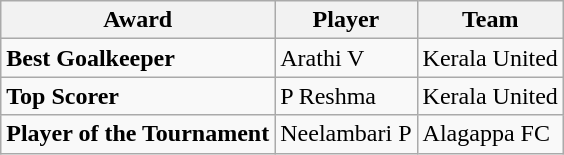<table class="wikitable sortable">
<tr>
<th scope=col>Award</th>
<th scope=col>Player</th>
<th scope=col>Team</th>
</tr>
<tr>
<td><strong>Best Goalkeeper</strong></td>
<td>Arathi V</td>
<td>Kerala United</td>
</tr>
<tr>
<td><strong>Top Scorer</strong></td>
<td>P Reshma</td>
<td>Kerala United</td>
</tr>
<tr>
<td><strong>Player of the Tournament</strong></td>
<td>Neelambari P</td>
<td>Alagappa FC</td>
</tr>
</table>
